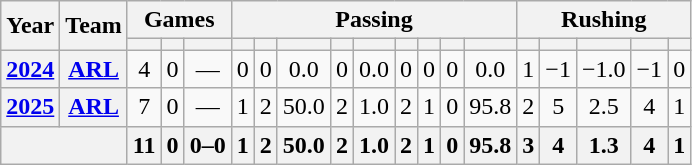<table class="wikitable" style="text-align:center;">
<tr>
<th rowspan="2">Year</th>
<th rowspan="2">Team</th>
<th colspan="3">Games</th>
<th colspan="9">Passing</th>
<th colspan="5">Rushing</th>
</tr>
<tr>
<th></th>
<th></th>
<th></th>
<th></th>
<th></th>
<th></th>
<th></th>
<th></th>
<th></th>
<th></th>
<th></th>
<th></th>
<th></th>
<th></th>
<th></th>
<th></th>
<th></th>
</tr>
<tr>
<th><a href='#'>2024</a></th>
<th><a href='#'>ARL</a></th>
<td>4</td>
<td>0</td>
<td>—</td>
<td>0</td>
<td>0</td>
<td>0.0</td>
<td>0</td>
<td>0.0</td>
<td>0</td>
<td>0</td>
<td>0</td>
<td>0.0</td>
<td>1</td>
<td>−1</td>
<td>−1.0</td>
<td>−1</td>
<td>0</td>
</tr>
<tr>
<th><a href='#'>2025</a></th>
<th><a href='#'>ARL</a></th>
<td>7</td>
<td>0</td>
<td>—</td>
<td>1</td>
<td>2</td>
<td>50.0</td>
<td>2</td>
<td>1.0</td>
<td>2</td>
<td>1</td>
<td>0</td>
<td>95.8</td>
<td>2</td>
<td>5</td>
<td>2.5</td>
<td>4</td>
<td>1</td>
</tr>
<tr>
<th colspan="2"></th>
<th>11</th>
<th>0</th>
<th>0–0</th>
<th>1</th>
<th>2</th>
<th>50.0</th>
<th>2</th>
<th>1.0</th>
<th>2</th>
<th>1</th>
<th>0</th>
<th>95.8</th>
<th>3</th>
<th>4</th>
<th>1.3</th>
<th>4</th>
<th>1</th>
</tr>
</table>
